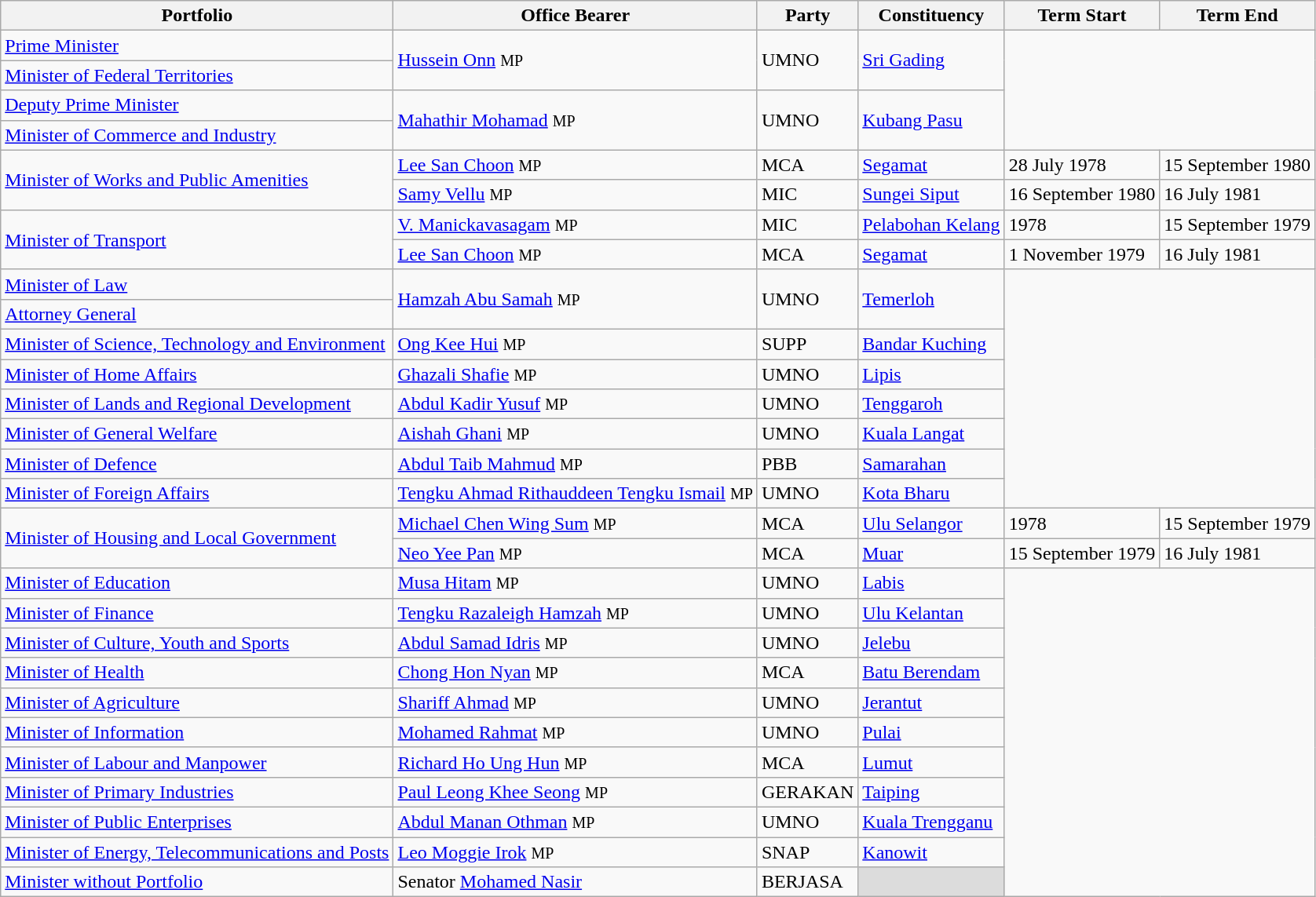<table class="sortable wikitable">
<tr>
<th>Portfolio</th>
<th>Office Bearer</th>
<th>Party</th>
<th>Constituency</th>
<th>Term Start</th>
<th>Term End</th>
</tr>
<tr>
<td><a href='#'>Prime Minister</a></td>
<td rowspan=2><a href='#'>Hussein Onn</a> <small>MP</small></td>
<td rowspan=2>UMNO</td>
<td rowspan=2><a href='#'>Sri Gading</a></td>
</tr>
<tr>
<td><a href='#'>Minister of Federal Territories</a></td>
</tr>
<tr>
<td><a href='#'>Deputy Prime Minister</a></td>
<td rowspan=2><a href='#'>Mahathir Mohamad</a> <small>MP</small></td>
<td rowspan=2>UMNO</td>
<td rowspan=2><a href='#'>Kubang Pasu</a></td>
</tr>
<tr>
<td><a href='#'>Minister of Commerce and Industry</a></td>
</tr>
<tr>
<td rowspan=2><a href='#'>Minister of Works and Public Amenities</a></td>
<td><a href='#'>Lee San Choon</a> <small>MP</small></td>
<td>MCA</td>
<td><a href='#'>Segamat</a></td>
<td>28 July 1978</td>
<td>15 September 1980</td>
</tr>
<tr>
<td><a href='#'>Samy Vellu</a> <small>MP</small></td>
<td>MIC</td>
<td><a href='#'>Sungei Siput</a></td>
<td>16 September 1980</td>
<td>16 July 1981</td>
</tr>
<tr>
<td rowspan=2><a href='#'>Minister of Transport</a></td>
<td><a href='#'>V. Manickavasagam</a> <small>MP</small></td>
<td>MIC</td>
<td><a href='#'>Pelabohan Kelang</a></td>
<td>1978</td>
<td>15 September 1979</td>
</tr>
<tr>
<td><a href='#'>Lee San Choon</a> <small>MP</small></td>
<td>MCA</td>
<td><a href='#'>Segamat</a></td>
<td>1 November 1979</td>
<td>16 July 1981</td>
</tr>
<tr>
<td><a href='#'>Minister of Law</a></td>
<td rowspan=2><a href='#'>Hamzah Abu Samah</a> <small>MP</small></td>
<td rowspan=2>UMNO</td>
<td rowspan=2><a href='#'>Temerloh</a></td>
</tr>
<tr>
<td><a href='#'>Attorney General</a></td>
</tr>
<tr>
<td><a href='#'>Minister of Science, Technology and Environment</a></td>
<td><a href='#'>Ong Kee Hui</a> <small>MP</small></td>
<td>SUPP</td>
<td><a href='#'>Bandar Kuching</a></td>
</tr>
<tr>
<td><a href='#'>Minister of Home Affairs</a></td>
<td><a href='#'>Ghazali Shafie</a> <small>MP</small></td>
<td>UMNO</td>
<td><a href='#'>Lipis</a></td>
</tr>
<tr>
<td><a href='#'>Minister of Lands and Regional Development</a></td>
<td><a href='#'>Abdul Kadir Yusuf</a> <small>MP</small></td>
<td>UMNO</td>
<td><a href='#'>Tenggaroh</a></td>
</tr>
<tr>
<td><a href='#'>Minister of General Welfare</a></td>
<td><a href='#'>Aishah Ghani</a> <small>MP</small></td>
<td>UMNO</td>
<td><a href='#'>Kuala Langat</a></td>
</tr>
<tr>
<td><a href='#'>Minister of Defence</a></td>
<td><a href='#'>Abdul Taib Mahmud</a> <small>MP</small></td>
<td>PBB</td>
<td><a href='#'>Samarahan</a></td>
</tr>
<tr>
<td><a href='#'>Minister of Foreign Affairs</a></td>
<td><a href='#'>Tengku Ahmad Rithauddeen Tengku Ismail</a> <small>MP</small></td>
<td>UMNO</td>
<td><a href='#'>Kota Bharu</a></td>
</tr>
<tr>
<td rowspan=2><a href='#'>Minister of Housing and Local Government</a></td>
<td><a href='#'>Michael Chen Wing Sum</a> <small>MP</small></td>
<td>MCA</td>
<td><a href='#'>Ulu Selangor</a></td>
<td>1978</td>
<td>15 September 1979</td>
</tr>
<tr>
<td><a href='#'>Neo Yee Pan</a> <small>MP</small></td>
<td>MCA</td>
<td><a href='#'>Muar</a></td>
<td>15 September 1979</td>
<td>16 July 1981</td>
</tr>
<tr>
<td><a href='#'>Minister of Education</a></td>
<td><a href='#'>Musa Hitam</a> <small>MP</small></td>
<td>UMNO</td>
<td><a href='#'>Labis</a></td>
</tr>
<tr>
<td><a href='#'>Minister of Finance</a></td>
<td><a href='#'>Tengku Razaleigh Hamzah</a> <small>MP</small></td>
<td>UMNO</td>
<td><a href='#'>Ulu Kelantan</a></td>
</tr>
<tr>
<td><a href='#'>Minister of Culture, Youth and Sports</a></td>
<td><a href='#'>Abdul Samad Idris</a> <small>MP</small></td>
<td>UMNO</td>
<td><a href='#'>Jelebu</a></td>
</tr>
<tr>
<td><a href='#'>Minister of Health</a></td>
<td><a href='#'>Chong Hon Nyan</a> <small>MP</small></td>
<td>MCA</td>
<td><a href='#'>Batu Berendam</a></td>
</tr>
<tr>
<td><a href='#'>Minister of Agriculture</a></td>
<td><a href='#'>Shariff Ahmad</a> <small>MP</small></td>
<td>UMNO</td>
<td><a href='#'>Jerantut</a></td>
</tr>
<tr>
<td><a href='#'>Minister of Information</a></td>
<td><a href='#'>Mohamed Rahmat</a> <small>MP</small></td>
<td>UMNO</td>
<td><a href='#'>Pulai</a></td>
</tr>
<tr>
<td><a href='#'>Minister of Labour and Manpower</a></td>
<td><a href='#'>Richard Ho Ung Hun</a> <small>MP</small></td>
<td>MCA</td>
<td><a href='#'>Lumut</a></td>
</tr>
<tr>
<td><a href='#'>Minister of Primary Industries</a></td>
<td><a href='#'>Paul Leong Khee Seong</a> <small>MP</small></td>
<td>GERAKAN</td>
<td><a href='#'>Taiping</a></td>
</tr>
<tr>
<td><a href='#'>Minister of Public Enterprises</a></td>
<td><a href='#'>Abdul Manan Othman</a> <small>MP</small></td>
<td>UMNO</td>
<td><a href='#'>Kuala Trengganu</a></td>
</tr>
<tr>
<td><a href='#'>Minister of Energy, Telecommunications and Posts</a></td>
<td><a href='#'>Leo Moggie Irok</a> <small>MP</small></td>
<td>SNAP</td>
<td><a href='#'>Kanowit</a></td>
</tr>
<tr>
<td><a href='#'>Minister without Portfolio</a></td>
<td>Senator <a href='#'>Mohamed Nasir</a></td>
<td>BERJASA</td>
<td bgcolor=dcdcdc></td>
</tr>
</table>
